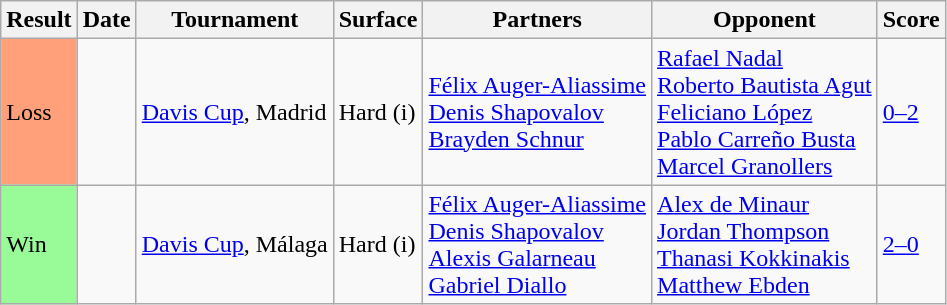<table class="sortable wikitable">
<tr>
<th>Result</th>
<th>Date</th>
<th>Tournament</th>
<th>Surface</th>
<th>Partners</th>
<th>Opponent</th>
<th class="unsortable">Score</th>
</tr>
<tr>
<td bgcolor=FFA07A>Loss</td>
<td><a href='#'></a></td>
<td><a href='#'>Davis Cup</a>, Madrid</td>
<td>Hard (i)</td>
<td> <a href='#'>Félix Auger-Aliassime</a> <br>  <a href='#'>Denis Shapovalov</a><br> <a href='#'>Brayden Schnur</a></td>
<td> <a href='#'>Rafael Nadal</a> <br>  <a href='#'>Roberto Bautista Agut</a> <br>  <a href='#'>Feliciano López</a> <br>  <a href='#'>Pablo Carreño Busta</a> <br>  <a href='#'>Marcel Granollers</a></td>
<td><a href='#'>0–2</a></td>
</tr>
<tr>
<td bgcolor=98FB98>Win</td>
<td><a href='#'></a></td>
<td><a href='#'>Davis Cup</a>, Málaga</td>
<td>Hard (i)</td>
<td> <a href='#'>Félix Auger-Aliassime</a><br>  <a href='#'>Denis Shapovalov</a><br>  <a href='#'>Alexis Galarneau</a><br> <a href='#'>Gabriel Diallo</a></td>
<td> <a href='#'>Alex de Minaur</a> <br>  <a href='#'>Jordan Thompson</a> <br>  <a href='#'>Thanasi Kokkinakis</a> <br>  <a href='#'>Matthew Ebden</a></td>
<td><a href='#'>2–0</a></td>
</tr>
</table>
